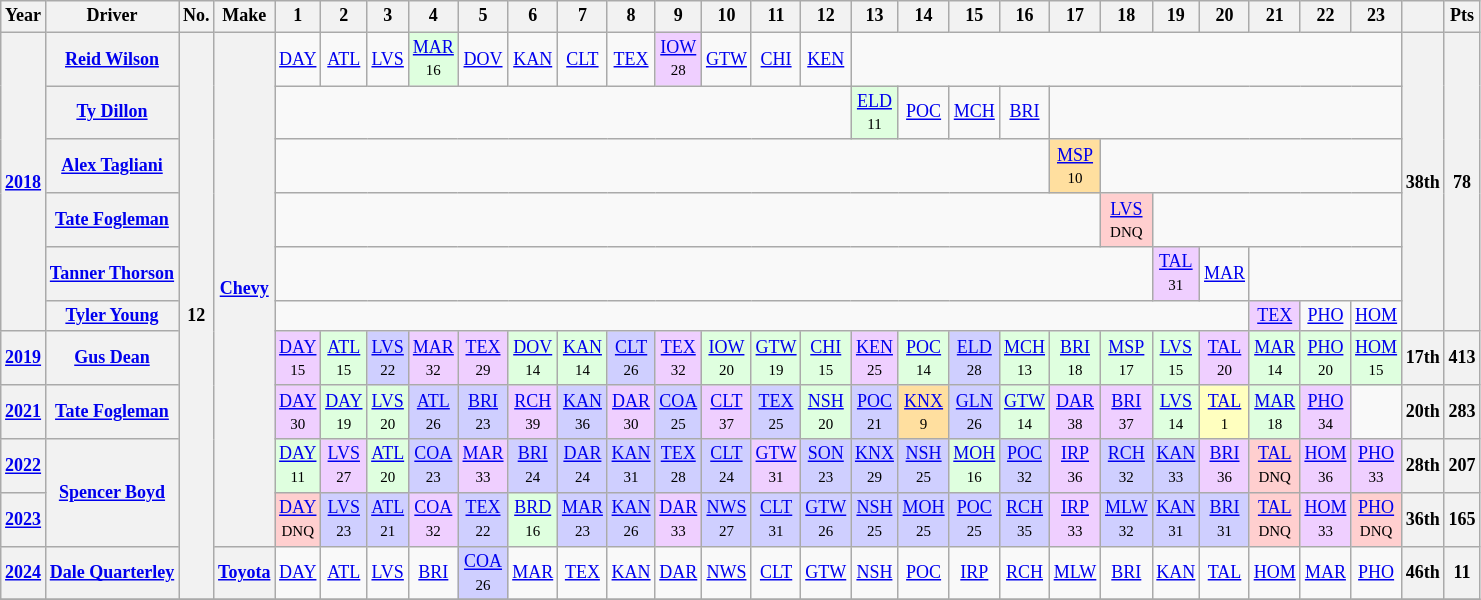<table class="wikitable" style="text-align:center; font-size:75%">
<tr>
<th>Year</th>
<th>Driver</th>
<th>No.</th>
<th>Make</th>
<th>1</th>
<th>2</th>
<th>3</th>
<th>4</th>
<th>5</th>
<th>6</th>
<th>7</th>
<th>8</th>
<th>9</th>
<th>10</th>
<th>11</th>
<th>12</th>
<th>13</th>
<th>14</th>
<th>15</th>
<th>16</th>
<th>17</th>
<th>18</th>
<th>19</th>
<th>20</th>
<th>21</th>
<th>22</th>
<th>23</th>
<th></th>
<th>Pts</th>
</tr>
<tr>
<th rowspan=6><a href='#'>2018</a></th>
<th><a href='#'>Reid Wilson</a></th>
<th rowspan="11">12</th>
<th rowspan="10"><a href='#'>Chevy</a></th>
<td><a href='#'>DAY</a></td>
<td><a href='#'>ATL</a></td>
<td><a href='#'>LVS</a></td>
<td style="background:#DFFFDF;"><a href='#'>MAR</a><br><small>16</small></td>
<td><a href='#'>DOV</a></td>
<td><a href='#'>KAN</a></td>
<td><a href='#'>CLT</a></td>
<td><a href='#'>TEX</a></td>
<td style="background:#EFCFFF;"><a href='#'>IOW</a><br><small>28</small></td>
<td><a href='#'>GTW</a></td>
<td><a href='#'>CHI</a></td>
<td><a href='#'>KEN</a></td>
<td colspan=11></td>
<th rowspan=6>38th</th>
<th rowspan=6>78</th>
</tr>
<tr>
<th><a href='#'>Ty Dillon</a></th>
<td colspan=12></td>
<td style="background:#DFFFDF;"><a href='#'>ELD</a><br><small>11</small></td>
<td><a href='#'>POC</a></td>
<td><a href='#'>MCH</a></td>
<td><a href='#'>BRI</a></td>
<td colspan=7></td>
</tr>
<tr>
<th><a href='#'>Alex Tagliani</a></th>
<td colspan=16></td>
<td style="background:#FFDF9F;"><a href='#'>MSP</a><br><small>10</small></td>
<td colspan=6></td>
</tr>
<tr>
<th><a href='#'>Tate Fogleman</a></th>
<td colspan=17></td>
<td style="background:#FFCFCF;"><a href='#'>LVS</a><br><small>DNQ</small></td>
<td colspan=5></td>
</tr>
<tr>
<th><a href='#'>Tanner Thorson</a></th>
<td colspan=18></td>
<td style="background:#EFCFFF;"><a href='#'>TAL</a><br><small>31</small></td>
<td><a href='#'>MAR</a></td>
<td colspan=3></td>
</tr>
<tr>
<th><a href='#'>Tyler Young</a></th>
<td colspan=20></td>
<td style="background:#EFCFFF;"><a href='#'>TEX</a><br></td>
<td><a href='#'>PHO</a></td>
<td><a href='#'>HOM</a></td>
</tr>
<tr>
<th><a href='#'>2019</a></th>
<th><a href='#'>Gus Dean</a></th>
<td style="background:#EFCFFF;"><a href='#'>DAY</a><br><small>15</small></td>
<td style="background:#DFFFDF;"><a href='#'>ATL</a><br><small>15</small></td>
<td style="background:#CFCFFF;"><a href='#'>LVS</a><br><small>22</small></td>
<td style="background:#EFCFFF;"><a href='#'>MAR</a><br><small>32</small></td>
<td style="background:#EFCFFF;"><a href='#'>TEX</a><br><small>29</small></td>
<td style="background:#DFFFDF;"><a href='#'>DOV</a><br><small>14</small></td>
<td style="background:#DFFFDF;"><a href='#'>KAN</a><br><small>14</small></td>
<td style="background:#CFCFFF;"><a href='#'>CLT</a><br><small>26</small></td>
<td style="background:#EFCFFF;"><a href='#'>TEX</a><br><small>32</small></td>
<td style="background:#DFFFDF;"><a href='#'>IOW</a><br><small>20</small></td>
<td style="background:#DFFFDF;"><a href='#'>GTW</a><br><small>19</small></td>
<td style="background:#DFFFDF;"><a href='#'>CHI</a><br><small>15</small></td>
<td style="background:#EFCFFF;"><a href='#'>KEN</a><br><small>25</small></td>
<td style="background:#DFFFDF;"><a href='#'>POC</a><br><small>14</small></td>
<td style="background:#CFCFFF;"><a href='#'>ELD</a><br><small>28</small></td>
<td style="background:#DFFFDF;"><a href='#'>MCH</a><br><small>13</small></td>
<td style="background:#DFFFDF;"><a href='#'>BRI</a><br><small>18</small></td>
<td style="background:#DFFFDF;"><a href='#'>MSP</a><br><small>17</small></td>
<td style="background:#DFFFDF;"><a href='#'>LVS</a><br><small>15</small></td>
<td style="background:#EFCFFF;"><a href='#'>TAL</a><br><small>20</small></td>
<td style="background:#DFFFDF;"><a href='#'>MAR</a><br><small>14</small></td>
<td style="background:#DFFFDF;"><a href='#'>PHO</a><br><small>20</small></td>
<td style="background:#DFFFDF;"><a href='#'>HOM</a><br><small>15</small></td>
<th>17th</th>
<th>413</th>
</tr>
<tr>
<th><a href='#'>2021</a></th>
<th><a href='#'>Tate Fogleman</a></th>
<td style="background:#EFCFFF;"><a href='#'>DAY</a><br><small>30</small></td>
<td style="background:#DFFFDF;"><a href='#'>DAY</a><br><small>19</small></td>
<td style="background:#DFFFDF;"><a href='#'>LVS</a><br><small>20</small></td>
<td style="background:#CFCFFF;"><a href='#'>ATL</a><br><small>26</small></td>
<td style="background:#CFCFFF;"><a href='#'>BRI</a><br><small>23</small></td>
<td style="background:#EFCFFF;"><a href='#'>RCH</a><br><small>39</small></td>
<td style="background:#CFCFFF;"><a href='#'>KAN</a><br><small>36</small></td>
<td style="background:#EFCFFF;"><a href='#'>DAR</a><br><small>30</small></td>
<td style="background:#CFCFFF;"><a href='#'>COA</a><br><small>25</small></td>
<td style="background:#EFCFFF;"><a href='#'>CLT</a><br><small>37</small></td>
<td style="background:#CFCFFF;"><a href='#'>TEX</a><br><small>25</small></td>
<td style="background:#DFFFDF;"><a href='#'>NSH</a><br><small>20</small></td>
<td style="background:#CFCFFF;"><a href='#'>POC</a><br><small>21</small></td>
<td style="background:#FFDF9F;"><a href='#'>KNX</a><br><small>9</small></td>
<td style="background:#CFCFFF;"><a href='#'>GLN</a><br><small>26</small></td>
<td style="background:#DFFFDF;"><a href='#'>GTW</a><br><small>14</small></td>
<td style="background:#EFCFFF;"><a href='#'>DAR</a><br><small>38</small></td>
<td style="background:#EFCFFF;"><a href='#'>BRI</a><br><small>37</small></td>
<td style="background:#DFFFDF;"><a href='#'>LVS</a><br><small>14</small></td>
<td style="background:#FFFFBF;"><a href='#'>TAL</a><br><small>1</small></td>
<td style="background:#DFFFDF;"><a href='#'>MAR</a><br><small>18</small></td>
<td style="background:#EFCFFF;"><a href='#'>PHO</a><br><small>34</small></td>
<td></td>
<th>20th</th>
<th>283</th>
</tr>
<tr>
<th><a href='#'>2022</a></th>
<th rowspan="2"><a href='#'>Spencer Boyd</a></th>
<td style="background:#DFFFDF;"><a href='#'>DAY</a><br><small>11</small></td>
<td style="background:#EFCFFF;"><a href='#'>LVS</a><br><small>27</small></td>
<td style="background:#DFFFDF;"><a href='#'>ATL</a><br><small>20</small></td>
<td style="background:#CFCFFF;"><a href='#'>COA</a><br><small>23</small></td>
<td style="background:#EFCFFF;"><a href='#'>MAR</a><br><small>33</small></td>
<td style="background:#CFCFFF;"><a href='#'>BRI</a><br><small>24</small></td>
<td style="background:#CFCFFF;"><a href='#'>DAR</a><br><small>24</small></td>
<td style="background:#CFCFFF;"><a href='#'>KAN</a><br><small>31</small></td>
<td style="background:#CFCFFF;"><a href='#'>TEX</a><br><small>28</small></td>
<td style="background:#CFCFFF;"><a href='#'>CLT</a><br><small>24</small></td>
<td style="background:#EFCFFF;"><a href='#'>GTW</a><br><small>31</small></td>
<td style="background:#CFCFFF;"><a href='#'>SON</a><br><small>23</small></td>
<td style="background:#CFCFFF;"><a href='#'>KNX</a><br><small>29</small></td>
<td style="background:#CFCFFF;"><a href='#'>NSH</a><br><small>25</small></td>
<td style="background:#DFFFDF;"><a href='#'>MOH</a><br><small>16</small></td>
<td style="background:#CFCFFF;"><a href='#'>POC</a><br><small>32</small></td>
<td style="background:#EFCFFF;"><a href='#'>IRP</a><br><small>36</small></td>
<td style="background:#CFCFFF;"><a href='#'>RCH</a><br><small>32</small></td>
<td style="background:#CFCFFF;"><a href='#'>KAN</a><br><small>33</small></td>
<td style="background:#EFCFFF;"><a href='#'>BRI</a><br><small>36</small></td>
<td style="background:#FFCFCF;"><a href='#'>TAL</a><br><small>DNQ</small></td>
<td style="background:#EFCFFF;"><a href='#'>HOM</a><br><small>36</small></td>
<td style="background:#EFCFFF;"><a href='#'>PHO</a><br><small>33</small></td>
<th>28th</th>
<th>207</th>
</tr>
<tr>
<th><a href='#'>2023</a></th>
<td style="background:#FFCFCF;"><a href='#'>DAY</a><br><small>DNQ</small></td>
<td style="background:#CFCFFF;"><a href='#'>LVS</a><br><small>23</small></td>
<td style="background:#CFCFFF;"><a href='#'>ATL</a><br><small>21</small></td>
<td style="background:#EFCFFF;"><a href='#'>COA</a><br><small>32</small></td>
<td style="background:#CFCFFF;"><a href='#'>TEX</a><br><small>22</small></td>
<td style="background:#DFFFDF;"><a href='#'>BRD</a><br><small>16</small></td>
<td style="background:#CFCFFF;"><a href='#'>MAR</a><br><small>23</small></td>
<td style="background:#CFCFFF;"><a href='#'>KAN</a><br><small>26</small></td>
<td style="background:#EFCFFF;"><a href='#'>DAR</a><br><small>33</small></td>
<td style="background:#CFCFFF;"><a href='#'>NWS</a><br><small>27</small></td>
<td style="background:#CFCFFF;"><a href='#'>CLT</a><br><small>31</small></td>
<td style="background:#CFCFFF;"><a href='#'>GTW</a><br><small>26</small></td>
<td style="background:#CFCFFF;"><a href='#'>NSH</a><br><small>25</small></td>
<td style="background:#CFCFFF;"><a href='#'>MOH</a><br><small>25</small></td>
<td style="background:#CFCFFF;"><a href='#'>POC</a><br><small>25</small></td>
<td style="background:#CFCFFF;"><a href='#'>RCH</a><br><small>35</small></td>
<td style="background:#EFCFFF;"><a href='#'>IRP</a><br><small>33</small></td>
<td style="background:#CFCFFF;"><a href='#'>MLW</a><br><small>32</small></td>
<td style="background:#CFCFFF;"><a href='#'>KAN</a><br><small>31</small></td>
<td style="background:#CFCFFF;"><a href='#'>BRI</a><br><small>31</small></td>
<td style="background:#FFCFCF;"><a href='#'>TAL</a><br><small>DNQ</small></td>
<td style="background:#EFCFFF;"><a href='#'>HOM</a><br><small>33</small></td>
<td style="background:#FFCFCF;"><a href='#'>PHO</a><br><small>DNQ</small></td>
<th>36th</th>
<th>165</th>
</tr>
<tr>
<th><a href='#'>2024</a></th>
<th><a href='#'>Dale Quarterley</a></th>
<th><a href='#'>Toyota</a></th>
<td><a href='#'>DAY</a></td>
<td><a href='#'>ATL</a></td>
<td><a href='#'>LVS</a></td>
<td><a href='#'>BRI</a></td>
<td style="background:#CFCFFF;"><a href='#'>COA</a><br><small>26</small></td>
<td><a href='#'>MAR</a></td>
<td><a href='#'>TEX</a></td>
<td><a href='#'>KAN</a></td>
<td><a href='#'>DAR</a></td>
<td><a href='#'>NWS</a></td>
<td><a href='#'>CLT</a></td>
<td><a href='#'>GTW</a></td>
<td><a href='#'>NSH</a></td>
<td><a href='#'>POC</a></td>
<td><a href='#'>IRP</a></td>
<td><a href='#'>RCH</a></td>
<td><a href='#'>MLW</a></td>
<td><a href='#'>BRI</a></td>
<td><a href='#'>KAN</a></td>
<td><a href='#'>TAL</a></td>
<td><a href='#'>HOM</a></td>
<td><a href='#'>MAR</a></td>
<td><a href='#'>PHO</a></td>
<th>46th</th>
<th>11</th>
</tr>
<tr>
</tr>
</table>
